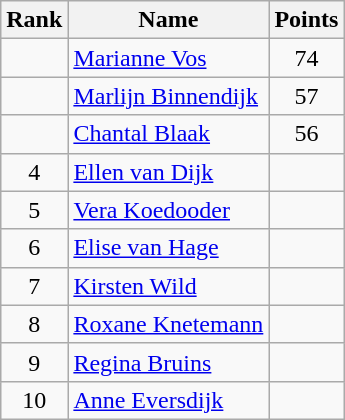<table class="wikitable sortable" style="text-align:center">
<tr>
<th>Rank</th>
<th>Name</th>
<th>Points</th>
</tr>
<tr>
<td></td>
<td align=left><a href='#'>Marianne Vos</a></td>
<td>74</td>
</tr>
<tr>
<td></td>
<td align=left><a href='#'>Marlijn Binnendijk</a></td>
<td>57</td>
</tr>
<tr>
<td></td>
<td align=left><a href='#'>Chantal Blaak</a></td>
<td>56</td>
</tr>
<tr>
<td>4</td>
<td align=left><a href='#'>Ellen van Dijk</a></td>
<td></td>
</tr>
<tr>
<td>5</td>
<td align=left><a href='#'>Vera Koedooder</a></td>
<td></td>
</tr>
<tr>
<td>6</td>
<td align=left><a href='#'>Elise van Hage</a></td>
<td></td>
</tr>
<tr>
<td>7</td>
<td align=left><a href='#'>Kirsten Wild</a></td>
<td></td>
</tr>
<tr>
<td>8</td>
<td align=left><a href='#'>Roxane Knetemann</a></td>
<td></td>
</tr>
<tr>
<td>9</td>
<td align=left><a href='#'>Regina Bruins</a></td>
<td></td>
</tr>
<tr>
<td>10</td>
<td align=left><a href='#'>Anne Eversdijk</a></td>
<td></td>
</tr>
</table>
